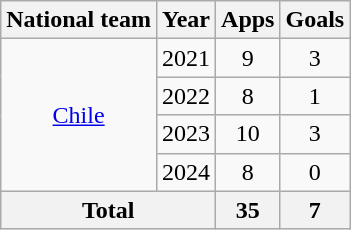<table class=wikitable style=text-align:center>
<tr>
<th>National team</th>
<th>Year</th>
<th>Apps</th>
<th>Goals</th>
</tr>
<tr>
<td rowspan="4"><a href='#'>Chile</a></td>
<td>2021</td>
<td>9</td>
<td>3</td>
</tr>
<tr>
<td>2022</td>
<td>8</td>
<td>1</td>
</tr>
<tr>
<td>2023</td>
<td>10</td>
<td>3</td>
</tr>
<tr>
<td>2024</td>
<td>8</td>
<td>0</td>
</tr>
<tr>
<th colspan="2">Total</th>
<th>35</th>
<th>7</th>
</tr>
</table>
